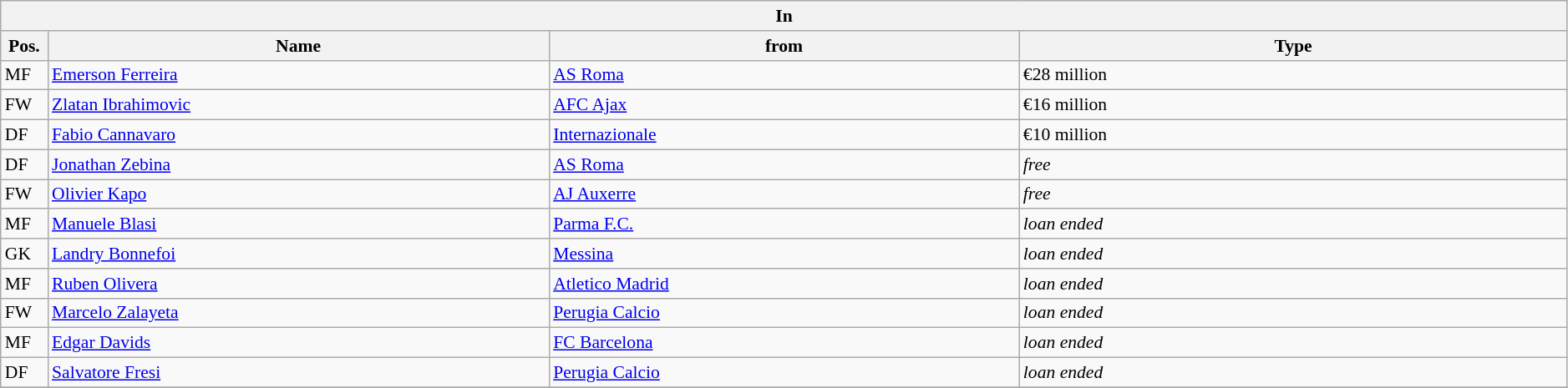<table class="wikitable" style="font-size:90%;width:99%;">
<tr>
<th colspan="4">In</th>
</tr>
<tr>
<th width=3%>Pos.</th>
<th width=32%>Name</th>
<th width=30%>from</th>
<th width=35%>Type</th>
</tr>
<tr>
<td>MF</td>
<td><a href='#'>Emerson Ferreira</a></td>
<td><a href='#'>AS Roma</a></td>
<td>€28 million</td>
</tr>
<tr>
<td>FW</td>
<td><a href='#'>Zlatan Ibrahimovic</a></td>
<td><a href='#'>AFC Ajax</a></td>
<td>€16 million</td>
</tr>
<tr>
<td>DF</td>
<td><a href='#'>Fabio Cannavaro</a></td>
<td><a href='#'>Internazionale</a></td>
<td>€10 million</td>
</tr>
<tr>
<td>DF</td>
<td><a href='#'>Jonathan Zebina</a></td>
<td><a href='#'>AS Roma</a></td>
<td><em>free</em></td>
</tr>
<tr>
<td>FW</td>
<td><a href='#'>Olivier Kapo</a></td>
<td><a href='#'>AJ Auxerre</a></td>
<td><em>free</em></td>
</tr>
<tr>
<td>MF</td>
<td><a href='#'>Manuele Blasi</a></td>
<td><a href='#'>Parma F.C.</a></td>
<td><em>loan ended</em></td>
</tr>
<tr>
<td>GK</td>
<td><a href='#'>Landry Bonnefoi</a></td>
<td><a href='#'>Messina</a></td>
<td><em>loan ended</em></td>
</tr>
<tr>
<td>MF</td>
<td><a href='#'>Ruben Olivera</a></td>
<td><a href='#'>Atletico Madrid</a></td>
<td><em>loan ended</em></td>
</tr>
<tr>
<td>FW</td>
<td><a href='#'>Marcelo Zalayeta</a></td>
<td><a href='#'>Perugia Calcio</a></td>
<td><em>loan ended</em></td>
</tr>
<tr>
<td>MF</td>
<td><a href='#'>Edgar Davids</a></td>
<td><a href='#'>FC Barcelona</a></td>
<td><em>loan ended</em></td>
</tr>
<tr>
<td>DF</td>
<td><a href='#'>Salvatore Fresi</a></td>
<td><a href='#'>Perugia Calcio</a></td>
<td><em>loan ended</em></td>
</tr>
<tr>
</tr>
</table>
